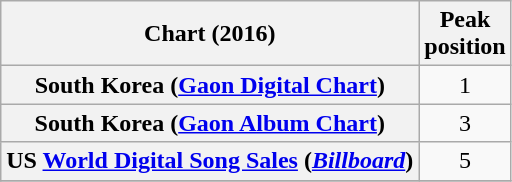<table class="wikitable sortable plainrowheaders" style="text-align:center;">
<tr>
<th>Chart (2016)</th>
<th>Peak<br>position</th>
</tr>
<tr>
<th scope="row">South Korea (<a href='#'>Gaon Digital Chart</a>)</th>
<td>1</td>
</tr>
<tr>
<th scope="row">South Korea (<a href='#'>Gaon Album Chart</a>)</th>
<td>3</td>
</tr>
<tr>
<th scope="row">US <a href='#'>World Digital Song Sales</a> (<a href='#'><em>Billboard</em></a>)</th>
<td>5</td>
</tr>
<tr>
</tr>
</table>
